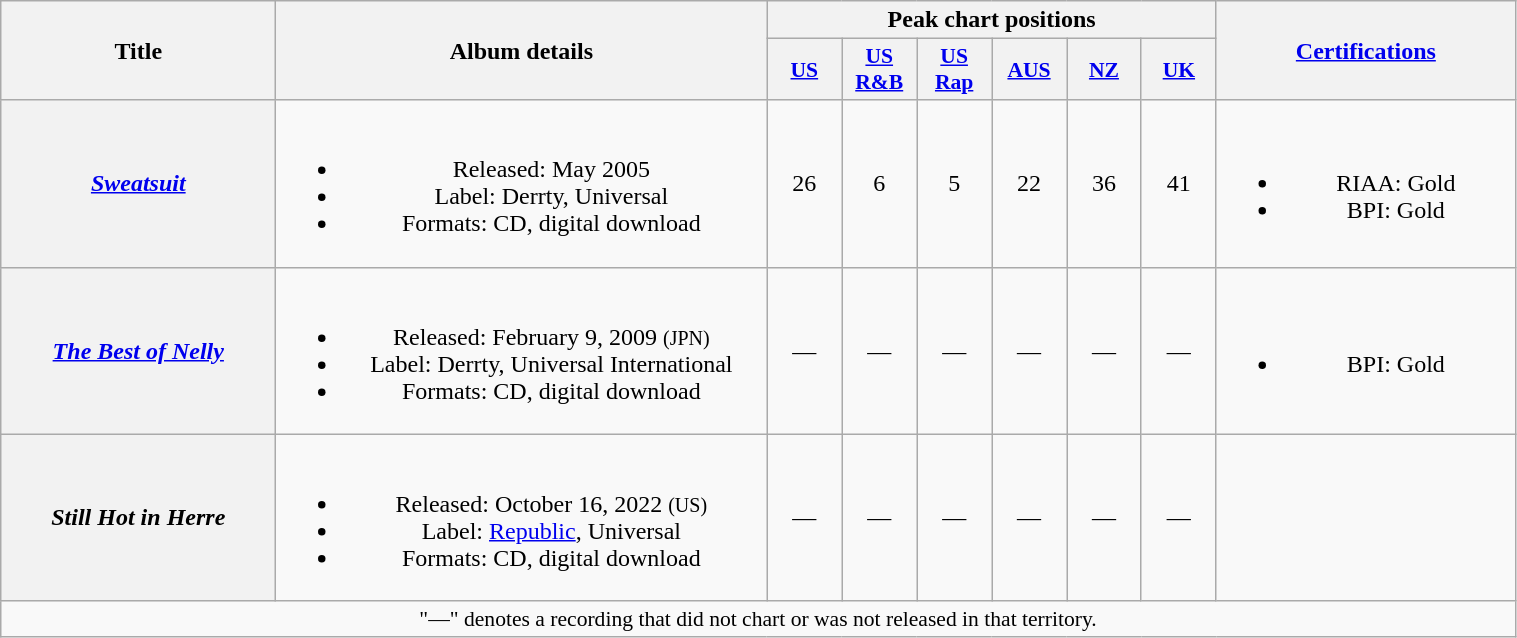<table class="wikitable plainrowheaders" style="text-align:center;" border="1">
<tr>
<th scope="col" rowspan="2" style="width:11em;">Title</th>
<th scope="col" rowspan="2" style="width:20em;">Album details</th>
<th scope="col" colspan="6">Peak chart positions</th>
<th scope="col" rowspan="2" style="width:12em;"><a href='#'>Certifications</a></th>
</tr>
<tr>
<th scope="col" style="width:3em;font-size:90%;"><a href='#'>US</a><br></th>
<th scope="col" style="width:3em;font-size:90%;"><a href='#'>US<br>R&B</a><br></th>
<th scope="col" style="width:3em;font-size:90%;"><a href='#'>US<br>Rap</a><br></th>
<th scope="col" style="width:3em;font-size:90%;"><a href='#'>AUS</a><br></th>
<th scope="col" style="width:3em;font-size:90%;"><a href='#'>NZ</a><br></th>
<th scope="col" style="width:3em;font-size:90%;"><a href='#'>UK</a><br></th>
</tr>
<tr>
<th scope="row"><em><a href='#'>Sweatsuit</a></em></th>
<td><br><ul><li>Released: May 2005</li><li>Label: Derrty, Universal</li><li>Formats: CD, digital download</li></ul></td>
<td>26</td>
<td>6</td>
<td>5</td>
<td>22</td>
<td>36</td>
<td>41</td>
<td><br><ul><li>RIAA: Gold</li><li>BPI: Gold</li></ul></td>
</tr>
<tr>
<th scope="row"><em><a href='#'>The Best of Nelly</a></em></th>
<td><br><ul><li>Released: February 9, 2009 <small>(JPN)</small></li><li>Label: Derrty, Universal International</li><li>Formats: CD, digital download</li></ul></td>
<td>—</td>
<td>—</td>
<td>—</td>
<td>—</td>
<td>—</td>
<td>—</td>
<td><br><ul><li>BPI: Gold</li></ul></td>
</tr>
<tr>
<th scope="row"><em>Still Hot in Herre</em></th>
<td><br><ul><li>Released: October 16, 2022 <small>(US)</small></li><li>Label: <a href='#'>Republic</a>, Universal</li><li>Formats: CD, digital download</li></ul></td>
<td>—</td>
<td>—</td>
<td>—</td>
<td>—</td>
<td>—</td>
<td>—</td>
<td></td>
</tr>
<tr>
<td colspan="14" style="font-size:90%">"—" denotes a recording that did not chart or was not released in that territory.</td>
</tr>
</table>
